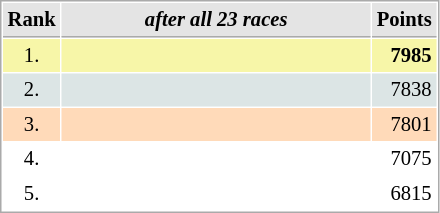<table cellspacing="1" cellpadding="3" style="border:1px solid #aaa; font-size:86%;">
<tr style="background:#e4e4e4;">
<th style="border-bottom:1px solid #aaa; width:10px;">Rank</th>
<th style="border-bottom:1px solid #aaa; width:200px; white-space:nowrap;"><em>after all 23 races</em></th>
<th style="border-bottom:1px solid #aaa; width:20px;">Points</th>
</tr>
<tr style="background:#f7f6a8;">
<td style="text-align:center">1.</td>
<td><strong></strong></td>
<td style="text-align:right"><strong>7985</strong></td>
</tr>
<tr style="background:#dce5e5;">
<td style="text-align:center">2.</td>
<td></td>
<td style="text-align:right">7838</td>
</tr>
<tr style="background:#ffdab9;">
<td style="text-align:center">3.</td>
<td></td>
<td style="text-align:right">7801</td>
</tr>
<tr>
<td style="text-align:center">4.</td>
<td></td>
<td style="text-align:right">7075</td>
</tr>
<tr>
<td style="text-align:center">5.</td>
<td></td>
<td style="text-align:right">6815</td>
</tr>
</table>
